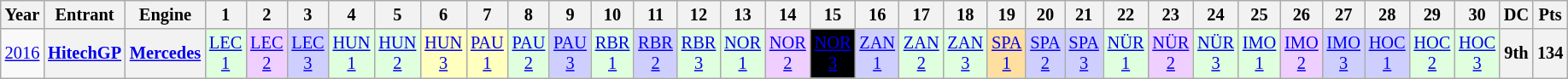<table class="wikitable" style="text-align:center; font-size:85%">
<tr>
<th>Year</th>
<th>Entrant</th>
<th>Engine</th>
<th>1</th>
<th>2</th>
<th>3</th>
<th>4</th>
<th>5</th>
<th>6</th>
<th>7</th>
<th>8</th>
<th>9</th>
<th>10</th>
<th>11</th>
<th>12</th>
<th>13</th>
<th>14</th>
<th>15</th>
<th>16</th>
<th>17</th>
<th>18</th>
<th>19</th>
<th>20</th>
<th>21</th>
<th>22</th>
<th>23</th>
<th>24</th>
<th>25</th>
<th>26</th>
<th>27</th>
<th>28</th>
<th>29</th>
<th>30</th>
<th>DC</th>
<th>Pts</th>
</tr>
<tr>
<td><a href='#'>2016</a></td>
<th><a href='#'>HitechGP</a></th>
<th><a href='#'>Mercedes</a></th>
<td style="background:#DFFFDF;"><a href='#'>LEC<br>1</a><br></td>
<td style="background:#EFCFFF;"><a href='#'>LEC<br>2</a><br></td>
<td style="background:#CFCFFF;"><a href='#'>LEC<br>3</a><br></td>
<td style="background:#DFFFDF;"><a href='#'>HUN<br>1</a><br></td>
<td style="background:#DFFFDF;"><a href='#'>HUN<br>2</a><br></td>
<td style="background:#FFFFBF;"><a href='#'>HUN<br>3</a><br></td>
<td style="background:#FFFFBF;"><a href='#'>PAU<br>1</a><br></td>
<td style="background:#DFFFDF;"><a href='#'>PAU<br>2</a><br></td>
<td style="background:#CFCFFF;"><a href='#'>PAU<br>3</a><br></td>
<td style="background:#DFFFDF;"><a href='#'>RBR<br>1</a><br></td>
<td style="background:#CFCFFF;"><a href='#'>RBR<br>2</a><br></td>
<td style="background:#DFFFDF;"><a href='#'>RBR<br>3</a><br></td>
<td style="background:#DFFFDF;"><a href='#'>NOR<br>1</a><br></td>
<td style="background:#EFCFFF;"><a href='#'>NOR<br>2</a><br></td>
<td style="background:#000000; color:white;"><a href='#'><span>NOR<br>3</span></a><br></td>
<td style="background:#CFCFFF;"><a href='#'>ZAN<br>1</a><br></td>
<td style="background:#DFFFDF;"><a href='#'>ZAN<br>2</a><br></td>
<td style="background:#DFFFDF;"><a href='#'>ZAN<br>3</a><br></td>
<td style="background:#FFDF9F;"><a href='#'>SPA<br>1</a><br></td>
<td style="background:#CFCFFF;"><a href='#'>SPA<br>2</a><br></td>
<td style="background:#CFCFFF;"><a href='#'>SPA<br>3</a><br></td>
<td style="background:#DFFFDF;"><a href='#'>NÜR<br>1</a><br></td>
<td style="background:#EFCFFF;"><a href='#'>NÜR<br>2</a><br></td>
<td style="background:#DFFFDF;"><a href='#'>NÜR<br>3</a><br></td>
<td style="background:#DFFFDF;"><a href='#'>IMO<br>1</a><br></td>
<td style="background:#EFCFFF;"><a href='#'>IMO<br>2</a><br></td>
<td style="background:#CFCFFF;"><a href='#'>IMO<br>3</a><br></td>
<td style="background:#CFCFFF;"><a href='#'>HOC<br>1</a><br></td>
<td style="background:#DFFFDF;"><a href='#'>HOC<br>2</a><br></td>
<td style="background:#DFFFDF;"><a href='#'>HOC<br>3</a><br></td>
<th>9th</th>
<th>134</th>
</tr>
</table>
